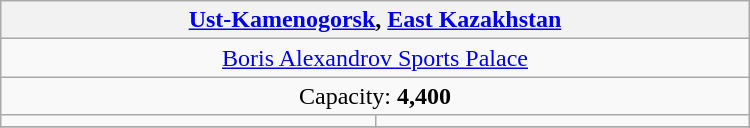<table class=wikitable style="text-align:center; margin: 1em auto;" width=500>
<tr>
<th colspan="2"><a href='#'>Ust-Kamenogorsk</a>, <a href='#'>East Kazakhstan</a></th>
</tr>
<tr>
<td colspan="2"><a href='#'>Boris Alexandrov Sports Palace</a></td>
</tr>
<tr>
<td colspan="2">Capacity: <strong>4,400</strong></td>
</tr>
<tr>
<td></td>
<td></td>
</tr>
<tr>
</tr>
</table>
